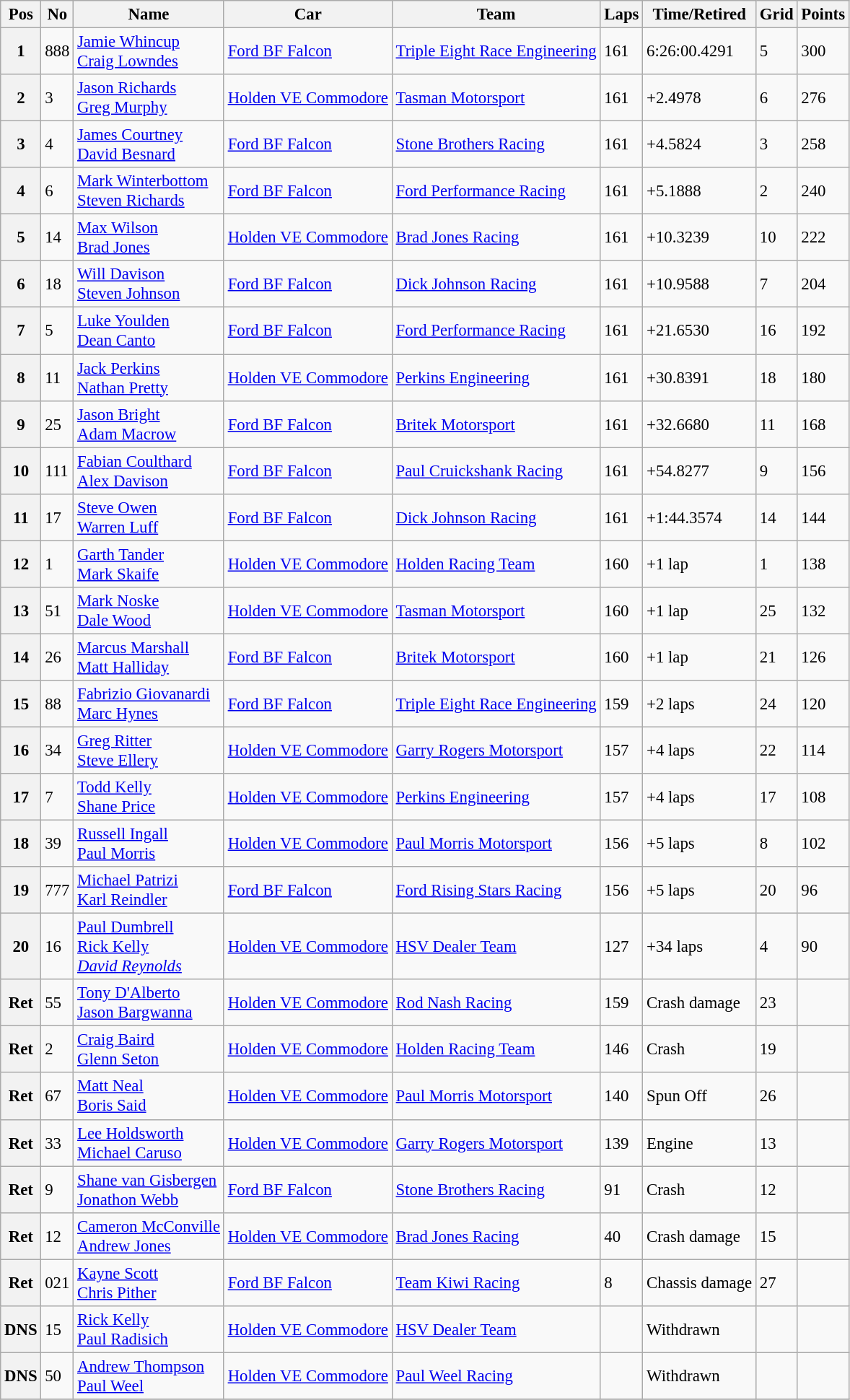<table class="wikitable" style="font-size: 95%;">
<tr>
<th>Pos</th>
<th>No</th>
<th>Name</th>
<th>Car</th>
<th>Team</th>
<th>Laps</th>
<th>Time/Retired</th>
<th>Grid</th>
<th>Points</th>
</tr>
<tr>
<th>1</th>
<td>888</td>
<td> <a href='#'>Jamie Whincup</a><br> <a href='#'>Craig Lowndes</a></td>
<td><a href='#'>Ford BF Falcon</a></td>
<td><a href='#'>Triple Eight Race Engineering</a></td>
<td>161</td>
<td>6:26:00.4291</td>
<td>5</td>
<td>300</td>
</tr>
<tr>
<th>2</th>
<td>3</td>
<td> <a href='#'>Jason Richards</a><br> <a href='#'>Greg Murphy</a></td>
<td><a href='#'>Holden VE Commodore</a></td>
<td><a href='#'>Tasman Motorsport</a></td>
<td>161</td>
<td>+2.4978</td>
<td>6</td>
<td>276</td>
</tr>
<tr>
<th>3</th>
<td>4</td>
<td> <a href='#'>James Courtney</a><br> <a href='#'>David Besnard</a></td>
<td><a href='#'>Ford BF Falcon</a></td>
<td><a href='#'>Stone Brothers Racing</a></td>
<td>161</td>
<td>+4.5824</td>
<td>3</td>
<td>258</td>
</tr>
<tr>
<th>4</th>
<td>6</td>
<td> <a href='#'>Mark Winterbottom</a><br> <a href='#'>Steven Richards</a></td>
<td><a href='#'>Ford BF Falcon</a></td>
<td><a href='#'>Ford Performance Racing</a></td>
<td>161</td>
<td>+5.1888</td>
<td>2</td>
<td>240</td>
</tr>
<tr>
<th>5</th>
<td>14</td>
<td> <a href='#'>Max Wilson</a><br> <a href='#'>Brad Jones</a></td>
<td><a href='#'>Holden VE Commodore</a></td>
<td><a href='#'>Brad Jones Racing</a></td>
<td>161</td>
<td>+10.3239</td>
<td>10</td>
<td>222</td>
</tr>
<tr>
<th>6</th>
<td>18</td>
<td> <a href='#'>Will Davison</a><br> <a href='#'>Steven Johnson</a></td>
<td><a href='#'>Ford BF Falcon</a></td>
<td><a href='#'>Dick Johnson Racing</a></td>
<td>161</td>
<td>+10.9588</td>
<td>7</td>
<td>204</td>
</tr>
<tr>
<th>7</th>
<td>5</td>
<td> <a href='#'>Luke Youlden</a><br> <a href='#'>Dean Canto</a></td>
<td><a href='#'>Ford BF Falcon</a></td>
<td><a href='#'>Ford Performance Racing</a></td>
<td>161</td>
<td>+21.6530</td>
<td>16</td>
<td>192</td>
</tr>
<tr>
<th>8</th>
<td>11</td>
<td> <a href='#'>Jack Perkins</a><br> <a href='#'>Nathan Pretty</a></td>
<td><a href='#'>Holden VE Commodore</a></td>
<td><a href='#'>Perkins Engineering</a></td>
<td>161</td>
<td>+30.8391</td>
<td>18</td>
<td>180</td>
</tr>
<tr>
<th>9</th>
<td>25</td>
<td> <a href='#'>Jason Bright</a><br> <a href='#'>Adam Macrow</a></td>
<td><a href='#'>Ford BF Falcon</a></td>
<td><a href='#'>Britek Motorsport</a></td>
<td>161</td>
<td>+32.6680</td>
<td>11</td>
<td>168</td>
</tr>
<tr>
<th>10</th>
<td>111</td>
<td> <a href='#'>Fabian Coulthard</a><br> <a href='#'>Alex Davison</a></td>
<td><a href='#'>Ford BF Falcon</a></td>
<td><a href='#'>Paul Cruickshank Racing</a></td>
<td>161</td>
<td>+54.8277</td>
<td>9</td>
<td>156</td>
</tr>
<tr>
<th>11</th>
<td>17</td>
<td> <a href='#'>Steve Owen</a><br> <a href='#'>Warren Luff</a></td>
<td><a href='#'>Ford BF Falcon</a></td>
<td><a href='#'>Dick Johnson Racing</a></td>
<td>161</td>
<td>+1:44.3574</td>
<td>14</td>
<td>144</td>
</tr>
<tr>
<th>12</th>
<td>1</td>
<td> <a href='#'>Garth Tander</a><br> <a href='#'>Mark Skaife</a></td>
<td><a href='#'>Holden VE Commodore</a></td>
<td><a href='#'>Holden Racing Team</a></td>
<td>160</td>
<td>+1 lap</td>
<td>1</td>
<td>138</td>
</tr>
<tr>
<th>13</th>
<td>51</td>
<td> <a href='#'>Mark Noske</a><br> <a href='#'>Dale Wood</a></td>
<td><a href='#'>Holden VE Commodore</a></td>
<td><a href='#'>Tasman Motorsport</a></td>
<td>160</td>
<td>+1 lap</td>
<td>25</td>
<td>132</td>
</tr>
<tr>
<th>14</th>
<td>26</td>
<td> <a href='#'>Marcus Marshall</a><br> <a href='#'>Matt Halliday</a></td>
<td><a href='#'>Ford BF Falcon</a></td>
<td><a href='#'>Britek Motorsport</a></td>
<td>160</td>
<td>+1 lap</td>
<td>21</td>
<td>126</td>
</tr>
<tr>
<th>15</th>
<td>88</td>
<td> <a href='#'>Fabrizio Giovanardi</a><br> <a href='#'>Marc Hynes</a></td>
<td><a href='#'>Ford BF Falcon</a></td>
<td><a href='#'>Triple Eight Race Engineering</a></td>
<td>159</td>
<td>+2 laps</td>
<td>24</td>
<td>120</td>
</tr>
<tr>
<th>16</th>
<td>34</td>
<td> <a href='#'>Greg Ritter</a><br> <a href='#'>Steve Ellery</a></td>
<td><a href='#'>Holden VE Commodore</a></td>
<td><a href='#'>Garry Rogers Motorsport</a></td>
<td>157</td>
<td>+4 laps</td>
<td>22</td>
<td>114</td>
</tr>
<tr>
<th>17</th>
<td>7</td>
<td> <a href='#'>Todd Kelly</a><br> <a href='#'>Shane Price</a></td>
<td><a href='#'>Holden VE Commodore</a></td>
<td><a href='#'>Perkins Engineering</a></td>
<td>157</td>
<td>+4 laps</td>
<td>17</td>
<td>108</td>
</tr>
<tr>
<th>18</th>
<td>39</td>
<td> <a href='#'>Russell Ingall</a><br> <a href='#'>Paul Morris</a></td>
<td><a href='#'>Holden VE Commodore</a></td>
<td><a href='#'>Paul Morris Motorsport</a></td>
<td>156</td>
<td>+5 laps</td>
<td>8</td>
<td>102</td>
</tr>
<tr>
<th>19</th>
<td>777</td>
<td> <a href='#'>Michael Patrizi</a><br> <a href='#'>Karl Reindler</a></td>
<td><a href='#'>Ford BF Falcon</a></td>
<td><a href='#'>Ford Rising Stars Racing</a></td>
<td>156</td>
<td>+5 laps</td>
<td>20</td>
<td>96</td>
</tr>
<tr>
<th>20</th>
<td>16</td>
<td> <a href='#'>Paul Dumbrell</a><br> <a href='#'>Rick Kelly</a><br> <em><a href='#'>David Reynolds</a></em></td>
<td><a href='#'>Holden VE Commodore</a></td>
<td><a href='#'>HSV Dealer Team</a></td>
<td>127</td>
<td>+34 laps</td>
<td>4</td>
<td>90</td>
</tr>
<tr>
<th>Ret</th>
<td>55</td>
<td> <a href='#'>Tony D'Alberto</a><br> <a href='#'>Jason Bargwanna</a></td>
<td><a href='#'>Holden VE Commodore</a></td>
<td><a href='#'>Rod Nash Racing</a></td>
<td>159</td>
<td>Crash damage</td>
<td>23</td>
<td></td>
</tr>
<tr>
<th>Ret</th>
<td>2</td>
<td> <a href='#'>Craig Baird</a><br> <a href='#'>Glenn Seton</a></td>
<td><a href='#'>Holden VE Commodore</a></td>
<td><a href='#'>Holden Racing Team</a></td>
<td>146</td>
<td>Crash</td>
<td>19</td>
<td></td>
</tr>
<tr>
<th>Ret</th>
<td>67</td>
<td> <a href='#'>Matt Neal</a><br> <a href='#'>Boris Said</a></td>
<td><a href='#'>Holden VE Commodore</a></td>
<td><a href='#'>Paul Morris Motorsport</a></td>
<td>140</td>
<td>Spun Off</td>
<td>26</td>
<td></td>
</tr>
<tr>
<th>Ret</th>
<td>33</td>
<td> <a href='#'>Lee Holdsworth</a><br> <a href='#'>Michael Caruso</a></td>
<td><a href='#'>Holden VE Commodore</a></td>
<td><a href='#'>Garry Rogers Motorsport</a></td>
<td>139</td>
<td>Engine</td>
<td>13</td>
<td></td>
</tr>
<tr>
<th>Ret</th>
<td>9</td>
<td> <a href='#'>Shane van Gisbergen</a><br> <a href='#'>Jonathon Webb</a></td>
<td><a href='#'>Ford BF Falcon</a></td>
<td><a href='#'>Stone Brothers Racing</a></td>
<td>91</td>
<td>Crash</td>
<td>12</td>
<td></td>
</tr>
<tr>
<th>Ret</th>
<td>12</td>
<td> <a href='#'>Cameron McConville</a><br> <a href='#'>Andrew Jones</a></td>
<td><a href='#'>Holden VE Commodore</a></td>
<td><a href='#'>Brad Jones Racing</a></td>
<td>40</td>
<td>Crash damage</td>
<td>15</td>
<td></td>
</tr>
<tr>
<th>Ret</th>
<td>021</td>
<td> <a href='#'>Kayne Scott</a><br> <a href='#'>Chris Pither</a></td>
<td><a href='#'>Ford BF Falcon</a></td>
<td><a href='#'>Team Kiwi Racing</a></td>
<td>8</td>
<td>Chassis damage</td>
<td>27</td>
<td></td>
</tr>
<tr>
<th>DNS</th>
<td>15</td>
<td> <a href='#'>Rick Kelly</a><br> <a href='#'>Paul Radisich</a></td>
<td><a href='#'>Holden VE Commodore</a></td>
<td><a href='#'>HSV Dealer Team</a></td>
<td></td>
<td>Withdrawn</td>
<td></td>
<td></td>
</tr>
<tr>
<th>DNS</th>
<td>50</td>
<td> <a href='#'>Andrew Thompson</a><br> <a href='#'>Paul Weel</a></td>
<td><a href='#'>Holden VE Commodore</a></td>
<td><a href='#'>Paul Weel Racing</a></td>
<td></td>
<td>Withdrawn</td>
<td></td>
<td></td>
</tr>
<tr>
</tr>
</table>
